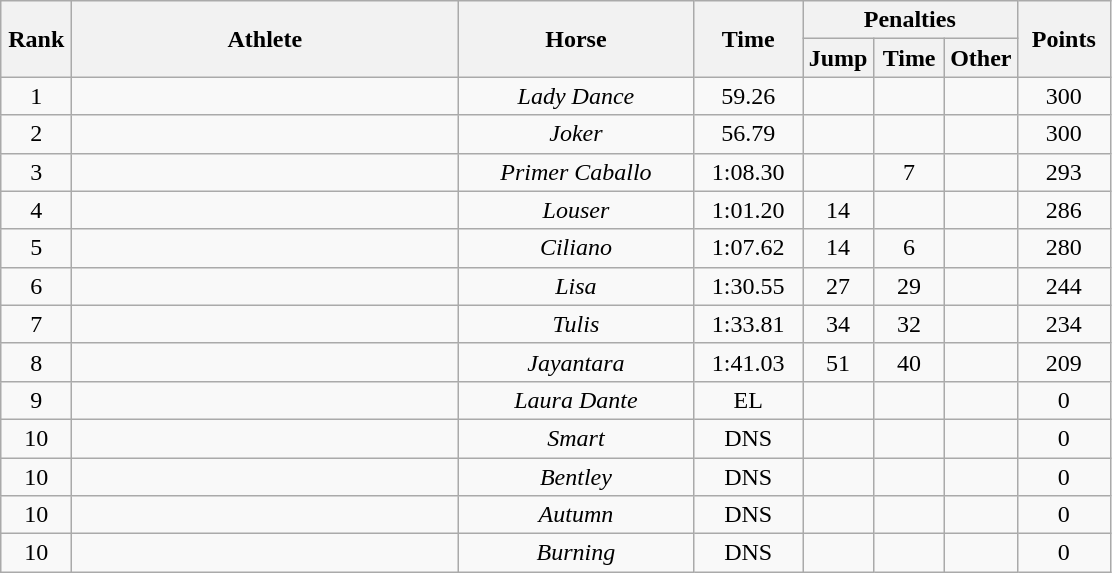<table class=wikitable style="text-align:center">
<tr>
<th rowspan=2 width=40>Rank</th>
<th rowspan=2 width=250>Athlete</th>
<th rowspan=2 width=150>Horse</th>
<th rowspan=2 width=65>Time</th>
<th colspan=3>Penalties</th>
<th rowspan=2 width=55>Points</th>
</tr>
<tr>
<th width=40>Jump</th>
<th width=40>Time</th>
<th width=40>Other</th>
</tr>
<tr>
<td>1</td>
<td align=left></td>
<td><em>Lady Dance</em></td>
<td>59.26</td>
<td></td>
<td></td>
<td></td>
<td>300</td>
</tr>
<tr>
<td>2</td>
<td align=left></td>
<td><em>Joker</em></td>
<td>56.79</td>
<td></td>
<td></td>
<td></td>
<td>300</td>
</tr>
<tr>
<td>3</td>
<td align=left></td>
<td><em>Primer Caballo</em></td>
<td>1:08.30</td>
<td></td>
<td>7</td>
<td></td>
<td>293</td>
</tr>
<tr>
<td>4</td>
<td align=left></td>
<td><em>Louser</em></td>
<td>1:01.20</td>
<td>14</td>
<td></td>
<td></td>
<td>286</td>
</tr>
<tr>
<td>5</td>
<td align=left></td>
<td><em>Ciliano</em></td>
<td>1:07.62</td>
<td>14</td>
<td>6</td>
<td></td>
<td>280</td>
</tr>
<tr>
<td>6</td>
<td align=left></td>
<td><em>Lisa</em></td>
<td>1:30.55</td>
<td>27</td>
<td>29</td>
<td></td>
<td>244</td>
</tr>
<tr>
<td>7</td>
<td align=left></td>
<td><em>Tulis</em></td>
<td>1:33.81</td>
<td>34</td>
<td>32</td>
<td></td>
<td>234</td>
</tr>
<tr>
<td>8</td>
<td align=left></td>
<td><em>Jayantara</em></td>
<td>1:41.03</td>
<td>51</td>
<td>40</td>
<td></td>
<td>209</td>
</tr>
<tr>
<td>9</td>
<td align=left></td>
<td><em>Laura Dante</em></td>
<td>EL</td>
<td></td>
<td></td>
<td></td>
<td>0</td>
</tr>
<tr>
<td>10</td>
<td align=left></td>
<td><em>Smart</em></td>
<td>DNS</td>
<td></td>
<td></td>
<td></td>
<td>0</td>
</tr>
<tr>
<td>10</td>
<td align=left></td>
<td><em>Bentley</em></td>
<td>DNS</td>
<td></td>
<td></td>
<td></td>
<td>0</td>
</tr>
<tr>
<td>10</td>
<td align=left></td>
<td><em>Autumn</em></td>
<td>DNS</td>
<td></td>
<td></td>
<td></td>
<td>0</td>
</tr>
<tr>
<td>10</td>
<td align=left></td>
<td><em>Burning</em></td>
<td>DNS</td>
<td></td>
<td></td>
<td></td>
<td>0</td>
</tr>
</table>
